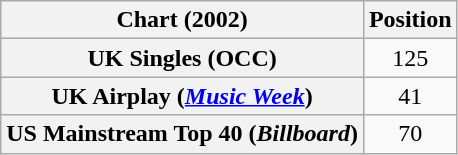<table class="wikitable sortable plainrowheaders" style="text-align:center">
<tr>
<th>Chart (2002)</th>
<th>Position</th>
</tr>
<tr>
<th scope="row">UK Singles (OCC)</th>
<td>125</td>
</tr>
<tr>
<th scope="row">UK Airplay (<em><a href='#'>Music Week</a></em>)</th>
<td>41</td>
</tr>
<tr>
<th scope="row">US Mainstream Top 40 (<em>Billboard</em>)</th>
<td>70</td>
</tr>
</table>
